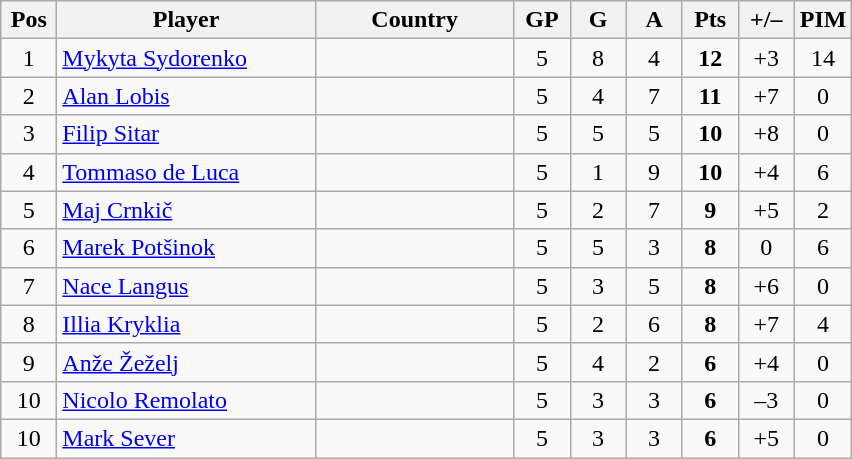<table class="wikitable sortable" style="text-align: center;">
<tr>
<th width=30>Pos</th>
<th width=165>Player</th>
<th width=125>Country</th>
<th width=30>GP</th>
<th width=30>G</th>
<th width=30>A</th>
<th width=30>Pts</th>
<th width=30>+/–</th>
<th width=30>PIM</th>
</tr>
<tr>
<td>1</td>
<td align=left><a href='#'>Mykyta Sydorenko</a></td>
<td align=left></td>
<td>5</td>
<td>8</td>
<td>4</td>
<td><strong>12</strong></td>
<td>+3</td>
<td>14</td>
</tr>
<tr>
<td>2</td>
<td align=left><a href='#'>Alan Lobis</a></td>
<td align=left></td>
<td>5</td>
<td>4</td>
<td>7</td>
<td><strong>11</strong></td>
<td>+7</td>
<td>0</td>
</tr>
<tr>
<td>3</td>
<td align=left><a href='#'>Filip Sitar</a></td>
<td align=left></td>
<td>5</td>
<td>5</td>
<td>5</td>
<td><strong>10</strong></td>
<td>+8</td>
<td>0</td>
</tr>
<tr>
<td>4</td>
<td align=left><a href='#'>Tommaso de Luca</a></td>
<td align=left></td>
<td>5</td>
<td>1</td>
<td>9</td>
<td><strong>10</strong></td>
<td>+4</td>
<td>6</td>
</tr>
<tr>
<td>5</td>
<td align=left><a href='#'>Maj Crnkič</a></td>
<td align=left></td>
<td>5</td>
<td>2</td>
<td>7</td>
<td><strong>9</strong></td>
<td>+5</td>
<td>2</td>
</tr>
<tr>
<td>6</td>
<td align=left><a href='#'>Marek Potšinok</a></td>
<td align=left></td>
<td>5</td>
<td>5</td>
<td>3</td>
<td><strong>8</strong></td>
<td>0</td>
<td>6</td>
</tr>
<tr>
<td>7</td>
<td align=left><a href='#'>Nace Langus</a></td>
<td align=left></td>
<td>5</td>
<td>3</td>
<td>5</td>
<td><strong>8</strong></td>
<td>+6</td>
<td>0</td>
</tr>
<tr>
<td>8</td>
<td align=left><a href='#'>Illia Kryklia</a></td>
<td align=left></td>
<td>5</td>
<td>2</td>
<td>6</td>
<td><strong>8</strong></td>
<td>+7</td>
<td>4</td>
</tr>
<tr>
<td>9</td>
<td align=left><a href='#'>Anže Žeželj</a></td>
<td align=left></td>
<td>5</td>
<td>4</td>
<td>2</td>
<td><strong>6</strong></td>
<td>+4</td>
<td>0</td>
</tr>
<tr>
<td>10</td>
<td align=left><a href='#'>Nicolo Remolato</a></td>
<td align=left></td>
<td>5</td>
<td>3</td>
<td>3</td>
<td><strong>6</strong></td>
<td>–3</td>
<td>0</td>
</tr>
<tr>
<td>10</td>
<td align=left><a href='#'>Mark Sever</a></td>
<td align=left></td>
<td>5</td>
<td>3</td>
<td>3</td>
<td><strong>6</strong></td>
<td>+5</td>
<td>0</td>
</tr>
</table>
